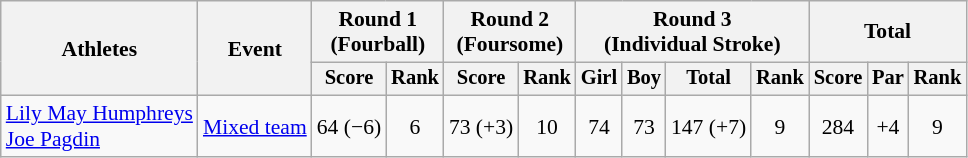<table class="wikitable" style="font-size:90%">
<tr>
<th rowspan="2">Athletes</th>
<th rowspan="2">Event</th>
<th colspan="2">Round 1<br>(Fourball)</th>
<th colspan="2">Round 2<br>(Foursome)</th>
<th colspan="4">Round 3<br>(Individual Stroke)</th>
<th colspan="3">Total</th>
</tr>
<tr style="font-size:95%">
<th>Score</th>
<th>Rank</th>
<th>Score</th>
<th>Rank</th>
<th>Girl</th>
<th>Boy</th>
<th>Total</th>
<th>Rank</th>
<th>Score</th>
<th>Par</th>
<th>Rank</th>
</tr>
<tr align=center>
<td align=left><a href='#'>Lily May Humphreys</a><br><a href='#'>Joe Pagdin</a></td>
<td align=left><a href='#'>Mixed team</a></td>
<td>64 (−6)</td>
<td>6</td>
<td>73 (+3)</td>
<td>10</td>
<td>74</td>
<td>73</td>
<td>147 (+7)</td>
<td>9</td>
<td>284</td>
<td>+4</td>
<td>9</td>
</tr>
</table>
